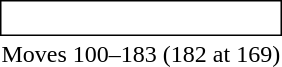<table style="display:inline; display:inline-table;">
<tr>
<td style="border: solid thin; padding: 2px;"><br></td>
</tr>
<tr>
<td style="text-align:center">Moves 100–183 (182 at 169)</td>
</tr>
</table>
